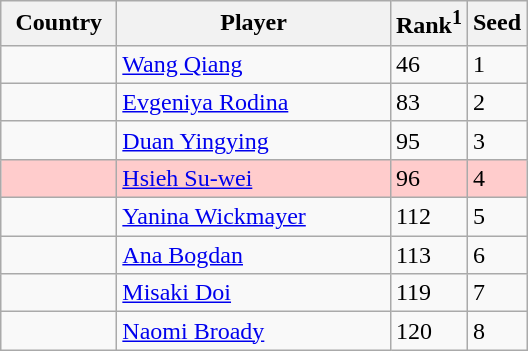<table class="sortable wikitable">
<tr>
<th width="70">Country</th>
<th width="175">Player</th>
<th>Rank<sup>1</sup></th>
<th>Seed</th>
</tr>
<tr>
<td></td>
<td><a href='#'>Wang Qiang</a></td>
<td>46</td>
<td>1</td>
</tr>
<tr>
<td></td>
<td><a href='#'>Evgeniya Rodina</a></td>
<td>83</td>
<td>2</td>
</tr>
<tr>
<td></td>
<td><a href='#'>Duan Yingying</a></td>
<td>95</td>
<td>3</td>
</tr>
<tr style="background:#fcc;">
<td></td>
<td><a href='#'>Hsieh Su-wei</a></td>
<td>96</td>
<td>4</td>
</tr>
<tr>
<td></td>
<td><a href='#'>Yanina Wickmayer</a></td>
<td>112</td>
<td>5</td>
</tr>
<tr>
<td></td>
<td><a href='#'>Ana Bogdan</a></td>
<td>113</td>
<td>6</td>
</tr>
<tr>
<td></td>
<td><a href='#'>Misaki Doi</a></td>
<td>119</td>
<td>7</td>
</tr>
<tr>
<td></td>
<td><a href='#'>Naomi Broady</a></td>
<td>120</td>
<td>8</td>
</tr>
</table>
